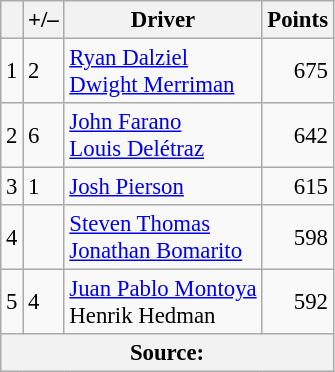<table class="wikitable" style="font-size: 95%;">
<tr>
<th scope="col"></th>
<th scope="col">+/–</th>
<th scope="col">Driver</th>
<th scope="col">Points</th>
</tr>
<tr>
<td align=center>1</td>
<td align="left"> 2</td>
<td> <a href='#'>Ryan Dalziel</a><br> <a href='#'>Dwight Merriman</a></td>
<td align=right>675</td>
</tr>
<tr>
<td align=center>2</td>
<td align="left"> 6</td>
<td> <a href='#'>John Farano</a><br> <a href='#'>Louis Delétraz</a></td>
<td align=right>642</td>
</tr>
<tr>
<td align=center>3</td>
<td align="left"> 1</td>
<td> <a href='#'>Josh Pierson</a></td>
<td align=right>615</td>
</tr>
<tr>
<td align=center>4</td>
<td align="left"></td>
<td> <a href='#'>Steven Thomas</a><br> <a href='#'>Jonathan Bomarito</a></td>
<td align=right>598</td>
</tr>
<tr>
<td align=center>5</td>
<td align="left"> 4</td>
<td> <a href='#'>Juan Pablo Montoya</a><br> Henrik Hedman</td>
<td align=right>592</td>
</tr>
<tr>
<th colspan=5>Source:</th>
</tr>
</table>
